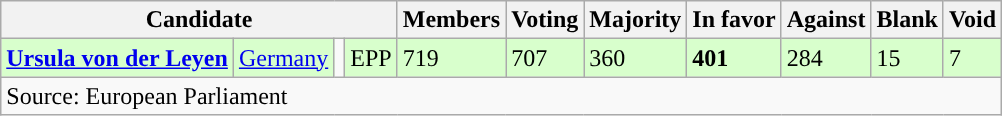<table class="wikitable">
<tr>
<th colspan="4">Candidate</th>
<th>Members</th>
<th>Voting</th>
<th>Majority</th>
<th>In favor</th>
<th>Against</th>
<th>Blank</th>
<th>Void</th>
</tr>
<tr>
<td scope="row" style="background-color:#d8ffcc"><strong><a href='#'>Ursula von der Leyen</a></strong></td>
<td style="background-color:#d8ffcc"> <a href='#'>Germany</a></td>
<td style="background-color:width:1px; background-color:"></td>
<td style="background-color:#d8ffcc">EPP</td>
<td style="background-color:#d8ffcc">719</td>
<td style="background-color:#d8ffcc">707</td>
<td style="background-color:#d8ffcc">360</td>
<td style="background-color:#d8ffcc"><strong>401</strong></td>
<td style="background-color:#d8ffcc">284</td>
<td style="background-color:#d8ffcc">15</td>
<td style="background-color:#d8ffcc">7</td>
</tr>
<tr>
<td colspan="11">Source: European Parliament</td>
</tr>
</table>
